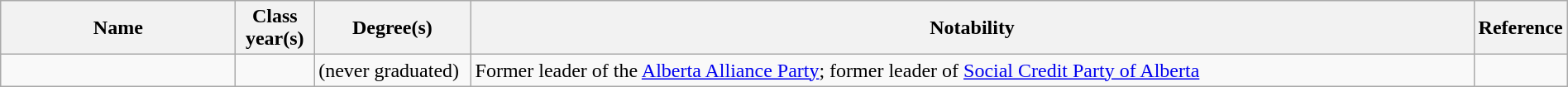<table class="wikitable sortable" style="width:100%">
<tr>
<th style="width:15%;">Name</th>
<th style="width:5%;">Class year(s)</th>
<th style="width:10%;">Degree(s)</th>
<th style="width:*;" class="unsortable">Notability</th>
<th style="width:5%;" class="unsortable">Reference</th>
</tr>
<tr>
<td></td>
<td style="text-align:center;"></td>
<td>(never graduated)</td>
<td>Former leader of the <a href='#'>Alberta Alliance Party</a>; former leader of <a href='#'>Social Credit Party of Alberta</a></td>
<td style="text-align:center;"></td>
</tr>
</table>
